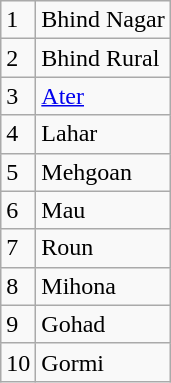<table class="wikitable">
<tr>
<td>1</td>
<td>Bhind Nagar</td>
</tr>
<tr>
<td>2</td>
<td>Bhind Rural</td>
</tr>
<tr>
<td>3</td>
<td><a href='#'>Ater</a></td>
</tr>
<tr>
<td>4</td>
<td>Lahar</td>
</tr>
<tr>
<td>5</td>
<td>Mehgoan</td>
</tr>
<tr>
<td>6</td>
<td>Mau</td>
</tr>
<tr>
<td>7</td>
<td>Roun</td>
</tr>
<tr>
<td>8</td>
<td>Mihona</td>
</tr>
<tr>
<td>9</td>
<td>Gohad</td>
</tr>
<tr>
<td>10</td>
<td>Gormi</td>
</tr>
</table>
